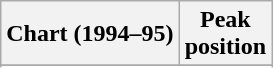<table class="wikitable sortable plainrowheaders" style="text-align:center">
<tr>
<th scope="col">Chart (1994–95)</th>
<th scope="col">Peak<br> position</th>
</tr>
<tr>
</tr>
<tr>
</tr>
<tr>
</tr>
</table>
